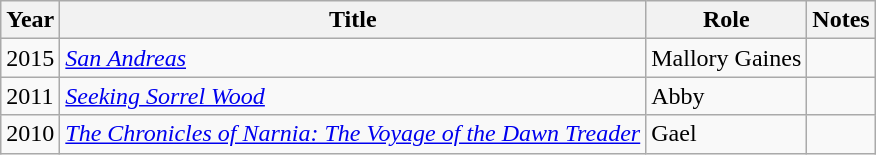<table class=wikitable>
<tr>
<th>Year</th>
<th>Title</th>
<th>Role</th>
<th>Notes</th>
</tr>
<tr>
<td>2015</td>
<td><em><a href='#'>San Andreas</a></em></td>
<td>Mallory Gaines</td>
<td></td>
</tr>
<tr>
<td>2011</td>
<td><em><a href='#'>Seeking Sorrel Wood</a></em></td>
<td>Abby</td>
<td></td>
</tr>
<tr>
<td>2010</td>
<td><em><a href='#'>The Chronicles of Narnia: The Voyage of the Dawn Treader</a></em></td>
<td>Gael</td>
<td></td>
</tr>
</table>
